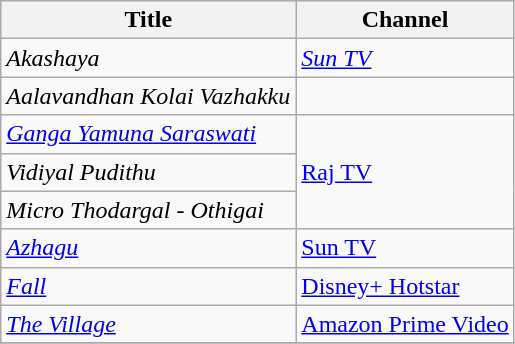<table class="wikitable">
<tr>
<th>Title</th>
<th>Channel</th>
</tr>
<tr>
<td><em>Akashaya</em></td>
<td><em><a href='#'>Sun TV</a></em></td>
</tr>
<tr>
<td><em>Aalavandhan Kolai Vazhakku</em></td>
<td></td>
</tr>
<tr>
<td><em><a href='#'>Ganga Yamuna Saraswati</a></em></td>
<td rowspan=3><a href='#'>Raj TV</a></td>
</tr>
<tr>
<td><em>Vidiyal Pudithu</em></td>
</tr>
<tr>
<td><em>Micro Thodargal - Othigai</em></td>
</tr>
<tr>
<td><em><a href='#'>Azhagu</a></em></td>
<td><a href='#'>Sun TV</a></td>
</tr>
<tr>
<td><em><a href='#'>Fall</a></em></td>
<td><a href='#'>Disney+ Hotstar</a></td>
</tr>
<tr>
<td><em><a href='#'>The Village</a></em></td>
<td><a href='#'>Amazon Prime Video</a></td>
</tr>
<tr>
</tr>
</table>
